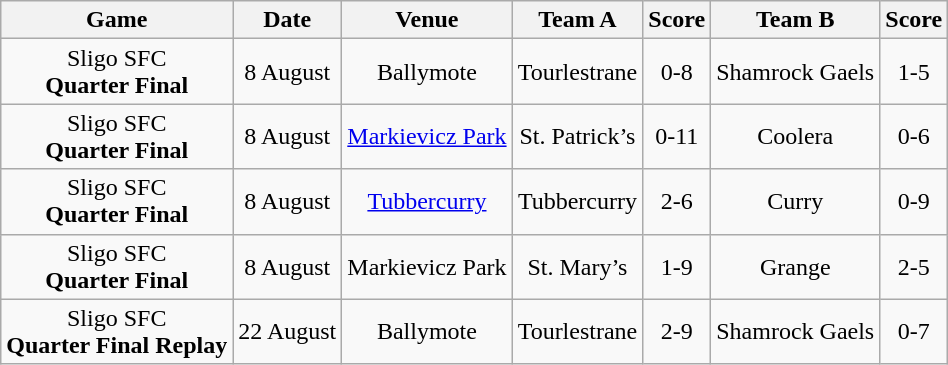<table class="wikitable">
<tr>
<th>Game</th>
<th>Date</th>
<th>Venue</th>
<th>Team A</th>
<th>Score</th>
<th>Team B</th>
<th>Score</th>
</tr>
<tr align="center">
<td>Sligo SFC<br><strong>Quarter Final</strong></td>
<td>8 August</td>
<td>Ballymote</td>
<td>Tourlestrane</td>
<td>0-8</td>
<td>Shamrock Gaels</td>
<td>1-5</td>
</tr>
<tr align="center">
<td>Sligo SFC<br><strong>Quarter Final</strong></td>
<td>8 August</td>
<td><a href='#'>Markievicz Park</a></td>
<td>St. Patrick’s</td>
<td>0-11</td>
<td>Coolera</td>
<td>0-6</td>
</tr>
<tr align="center">
<td>Sligo SFC<br><strong>Quarter Final</strong></td>
<td>8 August</td>
<td><a href='#'>Tubbercurry</a></td>
<td>Tubbercurry</td>
<td>2-6</td>
<td>Curry</td>
<td>0-9</td>
</tr>
<tr align="center">
<td>Sligo SFC<br><strong>Quarter Final</strong></td>
<td>8 August</td>
<td>Markievicz Park</td>
<td>St. Mary’s</td>
<td>1-9</td>
<td>Grange</td>
<td>2-5</td>
</tr>
<tr align="center">
<td>Sligo SFC<br><strong>Quarter Final Replay</strong></td>
<td>22 August</td>
<td>Ballymote</td>
<td>Tourlestrane</td>
<td>2-9</td>
<td>Shamrock Gaels</td>
<td>0-7</td>
</tr>
</table>
